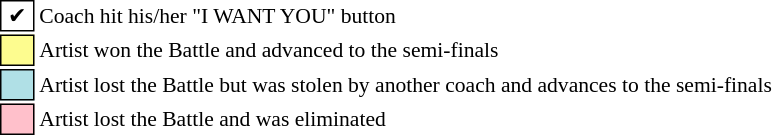<table class="toccolours" style="font-size: 90%; white-space: nowrap">
<tr>
<td style="background:white; border:1px solid black"> ✔ </td>
<td>Coach hit his/her "I WANT YOU" button</td>
</tr>
<tr>
<td style="background:#fdfc8f; border:1px solid black">    </td>
<td>Artist won the Battle and advanced to the semi-finals</td>
</tr>
<tr>
<td style="background:#b0e0e6; border:1px solid black">    </td>
<td>Artist lost the Battle but was stolen by another coach and advances to the semi-finals</td>
</tr>
<tr>
<td style="background:pink; border:1px solid black">    </td>
<td>Artist lost the Battle and was eliminated</td>
</tr>
</table>
